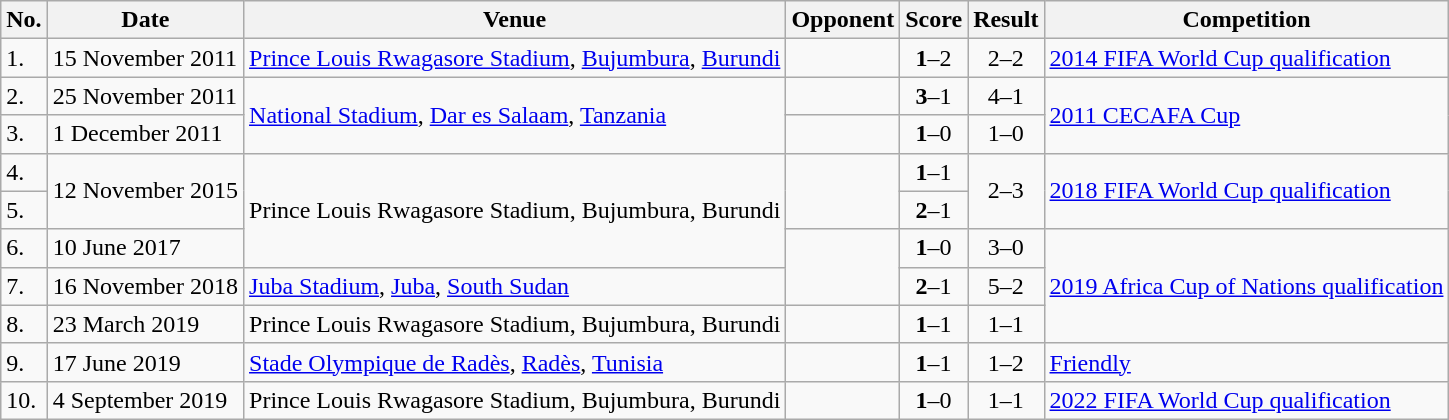<table class="wikitable" style="font-size:100%;">
<tr>
<th>No.</th>
<th>Date</th>
<th>Venue</th>
<th>Opponent</th>
<th>Score</th>
<th>Result</th>
<th>Competition</th>
</tr>
<tr>
<td>1.</td>
<td>15 November 2011</td>
<td><a href='#'>Prince Louis Rwagasore Stadium</a>, <a href='#'>Bujumbura</a>, <a href='#'>Burundi</a></td>
<td></td>
<td align=center><strong>1</strong>–2</td>
<td align=center>2–2</td>
<td><a href='#'>2014 FIFA World Cup qualification</a></td>
</tr>
<tr>
<td>2.</td>
<td>25 November 2011</td>
<td rowspan=2><a href='#'>National Stadium</a>, <a href='#'>Dar es Salaam</a>, <a href='#'>Tanzania</a></td>
<td></td>
<td align=center><strong>3</strong>–1</td>
<td align=center>4–1</td>
<td rowspan=2><a href='#'>2011 CECAFA Cup</a></td>
</tr>
<tr>
<td>3.</td>
<td>1 December 2011</td>
<td></td>
<td align=center><strong>1</strong>–0</td>
<td align=center>1–0</td>
</tr>
<tr>
<td>4.</td>
<td rowspan="2">12 November 2015</td>
<td rowspan="3">Prince Louis Rwagasore Stadium, Bujumbura, Burundi</td>
<td rowspan="2"></td>
<td align=center><strong>1</strong>–1</td>
<td rowspan="2" style="text-align:center">2–3</td>
<td rowspan="2"><a href='#'>2018 FIFA World Cup qualification</a></td>
</tr>
<tr>
<td>5.</td>
<td align=center><strong>2</strong>–1</td>
</tr>
<tr>
<td>6.</td>
<td>10 June 2017</td>
<td rowspan=2></td>
<td align=center><strong>1</strong>–0</td>
<td align=center>3–0</td>
<td rowspan=3><a href='#'>2019 Africa Cup of Nations qualification</a></td>
</tr>
<tr>
<td>7.</td>
<td>16 November 2018</td>
<td><a href='#'>Juba Stadium</a>, <a href='#'>Juba</a>, <a href='#'>South Sudan</a></td>
<td align=center><strong>2</strong>–1</td>
<td align=center>5–2</td>
</tr>
<tr>
<td>8.</td>
<td>23 March 2019</td>
<td>Prince Louis Rwagasore Stadium, Bujumbura, Burundi</td>
<td></td>
<td align=center><strong>1</strong>–1</td>
<td align=center>1–1</td>
</tr>
<tr>
<td>9.</td>
<td>17 June 2019</td>
<td><a href='#'>Stade Olympique de Radès</a>, <a href='#'>Radès</a>, <a href='#'>Tunisia</a></td>
<td></td>
<td align=center><strong>1</strong>–1</td>
<td align=center>1–2</td>
<td><a href='#'>Friendly</a></td>
</tr>
<tr>
<td>10.</td>
<td>4 September 2019</td>
<td>Prince Louis Rwagasore Stadium, Bujumbura, Burundi</td>
<td></td>
<td align=center><strong>1</strong>–0</td>
<td align=center>1–1</td>
<td><a href='#'>2022 FIFA World Cup qualification</a></td>
</tr>
</table>
